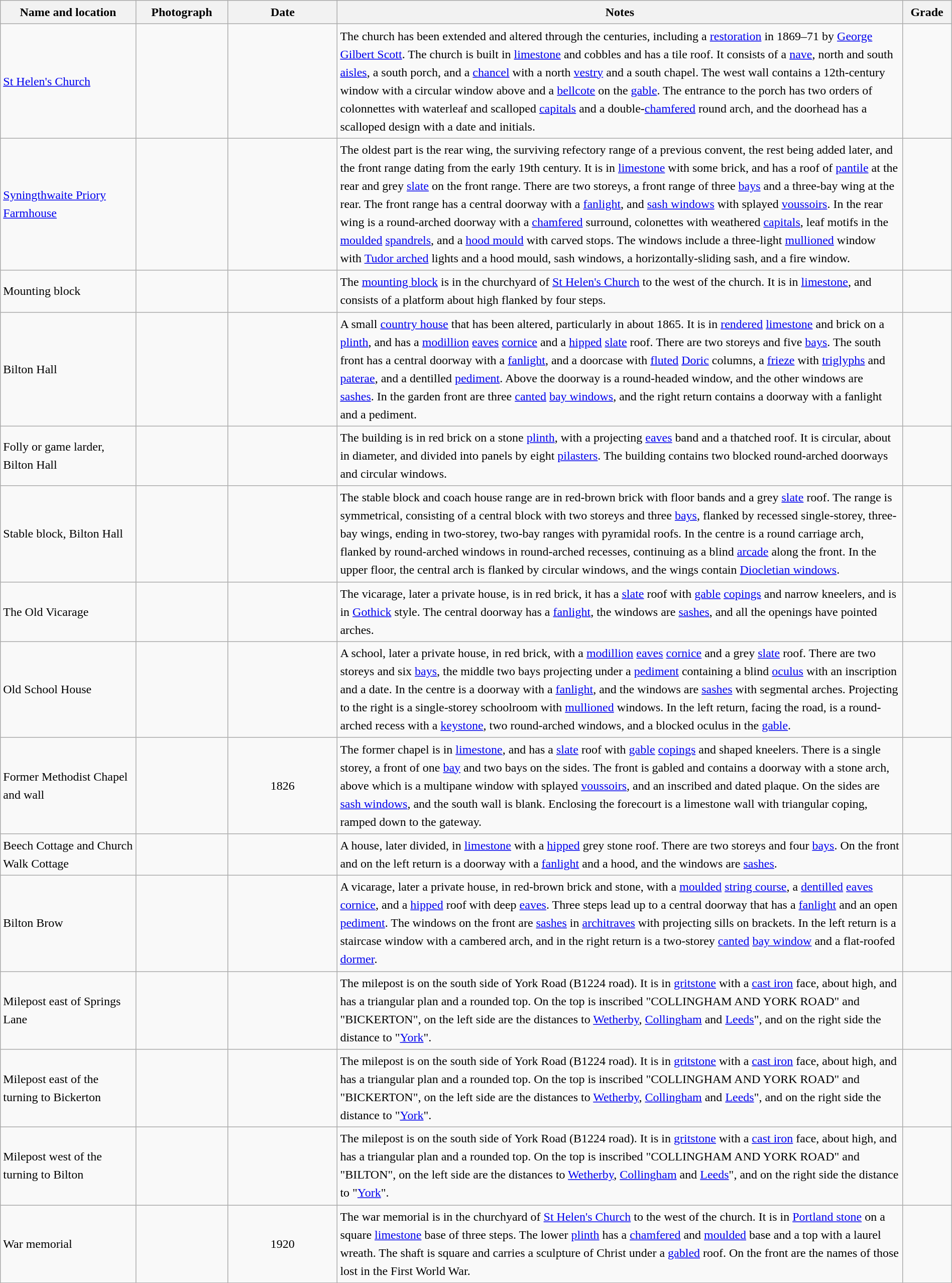<table class="wikitable sortable plainrowheaders" style="width:100%; border:0px; text-align:left; line-height:150%">
<tr>
<th scope="col"  style="width:150px">Name and location</th>
<th scope="col"  style="width:100px" class="unsortable">Photograph</th>
<th scope="col"  style="width:120px">Date</th>
<th scope="col"  style="width:650px" class="unsortable">Notes</th>
<th scope="col"  style="width:50px">Grade</th>
</tr>
<tr>
<td><a href='#'>St Helen's Church</a><br><small></small></td>
<td></td>
<td align="center"></td>
<td>The church has been extended and altered through the centuries, including a <a href='#'>restoration</a> in 1869–71 by <a href='#'>George Gilbert Scott</a>.  The church is built in <a href='#'>limestone</a> and cobbles and has a tile roof.  It consists of a <a href='#'>nave</a>, north and south <a href='#'>aisles</a>, a south porch, and a <a href='#'>chancel</a> with a north <a href='#'>vestry</a> and a south chapel.  The west wall contains a 12th-century window with a circular window above and a <a href='#'>bellcote</a> on the <a href='#'>gable</a>.  The entrance to the porch has two orders of colonnettes with waterleaf and scalloped <a href='#'>capitals</a> and a double-<a href='#'>chamfered</a> round arch, and the doorhead has a scalloped design with a date and initials.</td>
<td align="center" ></td>
</tr>
<tr>
<td><a href='#'>Syningthwaite Priory Farmhouse</a><br><small></small></td>
<td></td>
<td align="center"></td>
<td>The oldest part is the rear wing, the surviving refectory range of a previous convent, the rest being added later, and the front range dating from the early 19th century.  It is in <a href='#'>limestone</a> with some brick, and has a roof of <a href='#'>pantile</a> at the rear and grey <a href='#'>slate</a> on the front range.  There are two storeys, a front range of three <a href='#'>bays</a> and a three-bay wing at the rear.  The front range has a central doorway with a <a href='#'>fanlight</a>, and <a href='#'>sash windows</a> with splayed <a href='#'>voussoirs</a>.  In the rear wing is a round-arched doorway with a <a href='#'>chamfered</a> surround, colonettes with weathered <a href='#'>capitals</a>, leaf motifs in the <a href='#'>moulded</a> <a href='#'>spandrels</a>, and a <a href='#'>hood mould</a> with carved stops.  The  windows include a three-light <a href='#'>mullioned</a> window with <a href='#'>Tudor arched</a> lights and a hood mould, sash windows, a horizontally-sliding sash, and a fire window.</td>
<td align="center" ></td>
</tr>
<tr>
<td>Mounting block<br><small></small></td>
<td></td>
<td align="center"></td>
<td>The <a href='#'>mounting block</a> is in the churchyard of <a href='#'>St Helen's Church</a> to the west of the church.  It is in <a href='#'>limestone</a>, and consists of a platform about  high flanked by four steps.</td>
<td align="center" ></td>
</tr>
<tr>
<td>Bilton Hall<br><small></small></td>
<td></td>
<td align="center"></td>
<td>A small <a href='#'>country house</a> that has been altered, particularly in about 1865.  It is in <a href='#'>rendered</a> <a href='#'>limestone</a> and brick on a <a href='#'>plinth</a>, and has a <a href='#'>modillion</a> <a href='#'>eaves</a> <a href='#'>cornice</a> and a <a href='#'>hipped</a> <a href='#'>slate</a> roof.  There are two storeys and five <a href='#'>bays</a>.  The south front has a central doorway with a <a href='#'>fanlight</a>, and a doorcase with <a href='#'>fluted</a> <a href='#'>Doric</a> columns, a <a href='#'>frieze</a> with <a href='#'>triglyphs</a> and <a href='#'>paterae</a>, and a dentilled <a href='#'>pediment</a>.  Above the doorway is a round-headed window, and the other windows are <a href='#'>sashes</a>.  In the garden front are three <a href='#'>canted</a> <a href='#'>bay windows</a>, and the right return contains a doorway with a fanlight and a pediment.</td>
<td align="center" ></td>
</tr>
<tr>
<td>Folly or game larder, Bilton Hall<br><small></small></td>
<td></td>
<td align="center"></td>
<td>The building is in red brick on a stone <a href='#'>plinth</a>, with a projecting <a href='#'>eaves</a> band and a thatched roof.  It is circular, about  in diameter, and divided into panels by eight <a href='#'>pilasters</a>.  The building contains two blocked round-arched doorways and circular windows.</td>
<td align="center" ></td>
</tr>
<tr>
<td>Stable block, Bilton Hall<br><small></small></td>
<td></td>
<td align="center"></td>
<td>The stable block and coach house range are in red-brown brick with floor bands and a grey <a href='#'>slate</a> roof.  The range is symmetrical, consisting of a central block with two storeys and three <a href='#'>bays</a>, flanked by recessed single-storey, three-bay wings, ending in two-storey, two-bay ranges with pyramidal roofs.  In the centre is a round carriage arch, flanked by round-arched windows in round-arched recesses, continuing as a blind  <a href='#'>arcade</a> along the front.  In the upper floor, the central arch is flanked by circular windows, and the wings contain <a href='#'>Diocletian windows</a>.</td>
<td align="center" ></td>
</tr>
<tr>
<td>The Old Vicarage<br><small></small></td>
<td></td>
<td align="center"></td>
<td>The vicarage, later a private house, is in red brick, it has a <a href='#'>slate</a> roof with <a href='#'>gable</a> <a href='#'>copings</a> and narrow kneelers, and is in <a href='#'>Gothick</a> style.  The central doorway has a <a href='#'>fanlight</a>, the windows are <a href='#'>sashes</a>, and all the openings have pointed arches.</td>
<td align="center" ></td>
</tr>
<tr>
<td>Old School House<br><small></small></td>
<td></td>
<td align="center"></td>
<td>A school, later a private house, in red brick, with a <a href='#'>modillion</a> <a href='#'>eaves</a> <a href='#'>cornice</a> and a grey <a href='#'>slate</a> roof.  There are two storeys and six <a href='#'>bays</a>, the middle two bays projecting under a <a href='#'>pediment</a> containing a blind <a href='#'>oculus</a> with an inscription and a date.  In the centre is a doorway with a <a href='#'>fanlight</a>, and the windows are <a href='#'>sashes</a> with segmental arches.  Projecting to the right is a single-storey schoolroom with <a href='#'>mullioned</a> windows.  In the left return, facing the road, is a round-arched recess with a <a href='#'>keystone</a>, two round-arched windows, and a blocked oculus in the <a href='#'>gable</a>.</td>
<td align="center" ></td>
</tr>
<tr>
<td>Former Methodist Chapel and wall<br><small></small></td>
<td></td>
<td align="center">1826</td>
<td>The former chapel is in <a href='#'>limestone</a>, and has a <a href='#'>slate</a> roof with <a href='#'>gable</a> <a href='#'>copings</a> and shaped kneelers.  There is a single storey, a front of one <a href='#'>bay</a> and two bays on the sides.  The front is gabled and contains a doorway with a stone arch, above which is a multipane window with splayed <a href='#'>voussoirs</a>, and an inscribed and dated plaque.  On the sides are <a href='#'>sash windows</a>, and the south wall is blank.  Enclosing the forecourt is a limestone wall with triangular coping, ramped down to the gateway.</td>
<td align="center" ></td>
</tr>
<tr>
<td>Beech Cottage and Church Walk Cottage<br><small></small></td>
<td></td>
<td align="center"></td>
<td>A house, later divided, in <a href='#'>limestone</a> with a <a href='#'>hipped</a> grey stone roof.  There are two storeys and four <a href='#'>bays</a>.  On the front and on the left return is a doorway with a <a href='#'>fanlight</a> and a hood, and the windows are <a href='#'>sashes</a>.</td>
<td align="center" ></td>
</tr>
<tr>
<td>Bilton Brow<br><small></small></td>
<td></td>
<td align="center"></td>
<td>A vicarage, later a private house, in red-brown brick and stone, with a <a href='#'>moulded</a> <a href='#'>string course</a>, a <a href='#'>dentilled</a> <a href='#'>eaves</a> <a href='#'>cornice</a>, and a <a href='#'>hipped</a> roof with deep <a href='#'>eaves</a>.  Three steps lead up to a central doorway that has a <a href='#'>fanlight</a> and an open <a href='#'>pediment</a>.  The windows on the front are <a href='#'>sashes</a> in <a href='#'>architraves</a> with projecting sills on brackets.  In the left return is a staircase window with a cambered arch, and in the right return is a two-storey <a href='#'>canted</a> <a href='#'>bay window</a> and a flat-roofed <a href='#'>dormer</a>.</td>
<td align="center" ></td>
</tr>
<tr>
<td>Milepost east of Springs Lane<br><small></small></td>
<td></td>
<td align="center"></td>
<td>The milepost is on the south side of York Road (B1224 road).  It is in <a href='#'>gritstone</a> with a <a href='#'>cast iron</a> face, about  high, and has a triangular plan and a rounded top.  On the top is inscribed "COLLINGHAM AND YORK ROAD" and "BICKERTON", on the left side are the distances to <a href='#'>Wetherby</a>, <a href='#'>Collingham</a> and <a href='#'>Leeds</a>", and on the right side the distance to "<a href='#'>York</a>".</td>
<td align="center" ></td>
</tr>
<tr>
<td>Milepost east of the turning to Bickerton<br><small></small></td>
<td></td>
<td align="center"></td>
<td>The milepost is on the south side of York Road (B1224 road).  It is in <a href='#'>gritstone</a> with a <a href='#'>cast iron</a> face, about  high, and has a triangular plan and a rounded top.  On the top is inscribed "COLLINGHAM AND YORK ROAD" and "BICKERTON", on the left side are the distances to <a href='#'>Wetherby</a>, <a href='#'>Collingham</a> and <a href='#'>Leeds</a>", and on the right side the distance to "<a href='#'>York</a>".</td>
<td align="center" ></td>
</tr>
<tr>
<td>Milepost west of the turning to Bilton<br><small></small></td>
<td></td>
<td align="center"></td>
<td>The milepost is on the south side of York Road (B1224 road).  It is in <a href='#'>gritstone</a> with a <a href='#'>cast iron</a> face, about  high, and has a triangular plan and a rounded top.  On the top is inscribed "COLLINGHAM AND YORK ROAD" and "BILTON", on the left side are the distances to <a href='#'>Wetherby</a>, <a href='#'>Collingham</a> and <a href='#'>Leeds</a>", and on the right side the distance to "<a href='#'>York</a>".</td>
<td align="center" ></td>
</tr>
<tr>
<td>War memorial<br><small></small></td>
<td></td>
<td align="center">1920</td>
<td>The war memorial is in the churchyard of <a href='#'>St Helen's Church</a> to the west of the church.  It is in <a href='#'>Portland stone</a> on a square <a href='#'>limestone</a> base of three steps. The lower <a href='#'>plinth</a> has a <a href='#'>chamfered</a> and <a href='#'>moulded</a> base and a top with a laurel wreath.  The shaft is square and carries a sculpture of Christ under a <a href='#'>gabled</a> roof.  On the front are the names of those lost in the First World War.</td>
<td align="center" ></td>
</tr>
<tr>
</tr>
</table>
